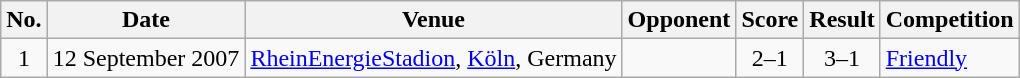<table class="wikitable sortable">
<tr>
<th scope="col">No.</th>
<th scope="col">Date</th>
<th scope="col">Venue</th>
<th scope="col">Opponent</th>
<th scope="col">Score</th>
<th scope="col">Result</th>
<th scope="col">Competition</th>
</tr>
<tr>
<td style="text-align:center">1</td>
<td>12 September 2007</td>
<td><a href='#'>RheinEnergieStadion</a>, <a href='#'>Köln</a>, Germany</td>
<td></td>
<td style="text-align:center">2–1</td>
<td style="text-align:center">3–1</td>
<td><a href='#'>Friendly</a></td>
</tr>
</table>
